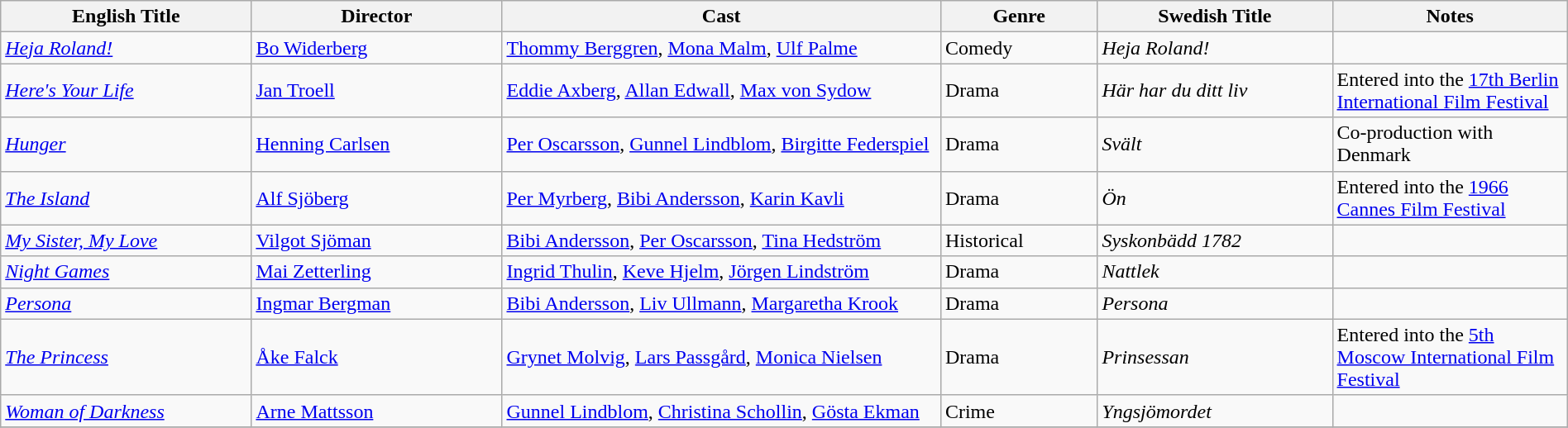<table class="wikitable" style="width:100%;">
<tr>
<th style="width:16%;">English Title</th>
<th style="width:16%;">Director</th>
<th style="width:28%;">Cast</th>
<th style="width:10%;">Genre</th>
<th style="width:15%;">Swedish Title</th>
<th style="width:15%;">Notes</th>
</tr>
<tr>
<td><em><a href='#'>Heja Roland!</a></em></td>
<td><a href='#'>Bo Widerberg</a></td>
<td><a href='#'>Thommy Berggren</a>, <a href='#'>Mona Malm</a>, <a href='#'>Ulf Palme</a></td>
<td>Comedy</td>
<td><em>Heja Roland!</em></td>
<td></td>
</tr>
<tr>
<td><em><a href='#'>Here's Your Life</a></em></td>
<td><a href='#'>Jan Troell</a></td>
<td><a href='#'>Eddie Axberg</a>, <a href='#'>Allan Edwall</a>, <a href='#'>Max von Sydow</a></td>
<td>Drama</td>
<td><em>Här har du ditt liv</em></td>
<td>Entered into the <a href='#'>17th Berlin International Film Festival</a></td>
</tr>
<tr>
<td><em><a href='#'>Hunger</a></em></td>
<td><a href='#'>Henning Carlsen</a></td>
<td><a href='#'>Per Oscarsson</a>, <a href='#'>Gunnel Lindblom</a>, <a href='#'>Birgitte Federspiel</a></td>
<td>Drama</td>
<td><em>Svält</em></td>
<td>Co-production with Denmark</td>
</tr>
<tr>
<td><em><a href='#'>The Island</a></em></td>
<td><a href='#'>Alf Sjöberg</a></td>
<td><a href='#'>Per Myrberg</a>, <a href='#'>Bibi Andersson</a>, <a href='#'>Karin Kavli</a></td>
<td>Drama</td>
<td><em>Ön</em></td>
<td>Entered into the <a href='#'>1966 Cannes Film Festival</a></td>
</tr>
<tr>
<td><em><a href='#'>My Sister, My Love</a></em></td>
<td><a href='#'>Vilgot Sjöman</a></td>
<td><a href='#'>Bibi Andersson</a>, <a href='#'>Per Oscarsson</a>, <a href='#'>Tina Hedström</a></td>
<td>Historical</td>
<td><em>Syskonbädd 1782</em></td>
<td></td>
</tr>
<tr>
<td><em><a href='#'>Night Games</a></em></td>
<td><a href='#'>Mai Zetterling</a></td>
<td><a href='#'>Ingrid Thulin</a>, <a href='#'>Keve Hjelm</a>, <a href='#'>Jörgen Lindström</a></td>
<td>Drama</td>
<td><em>Nattlek</em></td>
<td></td>
</tr>
<tr>
<td><em><a href='#'>Persona</a></em></td>
<td><a href='#'>Ingmar Bergman</a></td>
<td><a href='#'>Bibi Andersson</a>,  <a href='#'>Liv Ullmann</a>, <a href='#'>Margaretha Krook</a></td>
<td>Drama</td>
<td><em>Persona</em></td>
<td></td>
</tr>
<tr>
<td><em><a href='#'>The Princess</a></em></td>
<td><a href='#'>Åke Falck</a></td>
<td><a href='#'>Grynet Molvig</a>, <a href='#'>Lars Passgård</a>, <a href='#'>Monica Nielsen</a></td>
<td>Drama</td>
<td><em>Prinsessan</em></td>
<td>Entered into the <a href='#'>5th Moscow International Film Festival</a></td>
</tr>
<tr>
<td><em><a href='#'>Woman of Darkness</a></em></td>
<td><a href='#'>Arne Mattsson</a></td>
<td><a href='#'>Gunnel Lindblom</a>, <a href='#'>Christina Schollin</a>, <a href='#'>Gösta Ekman</a></td>
<td>Crime</td>
<td><em>Yngsjömordet</em></td>
<td></td>
</tr>
<tr>
</tr>
</table>
